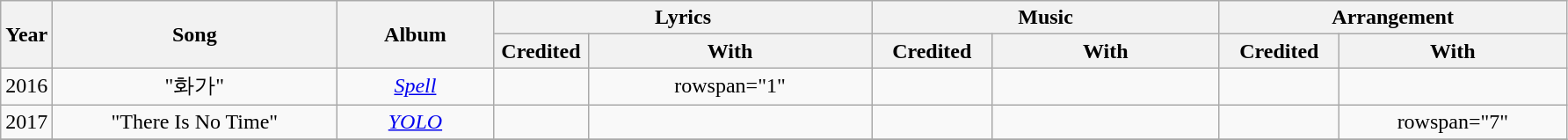<table class="wikitable" style="text-align:center;">
<tr>
<th rowspan="2" style="width:2em;">Year</th>
<th rowspan="2" style="width:13em;">Song</th>
<th rowspan="2" style="width:7em;">Album</th>
<th colspan="2" style="width:16em;">Lyrics</th>
<th colspan="2" style="width:16em;">Music</th>
<th colspan="2" style="width:16em;">Arrangement</th>
</tr>
<tr>
<th style="width:4em;">Credited</th>
<th style="width:13em;">With</th>
<th style="width:4em;">Credited</th>
<th style="width:8em;">With</th>
<th style="width:4em;">Credited</th>
<th style="width:8em;">With</th>
</tr>
<tr>
<td>2016</td>
<td>"화가"</td>
<td><em><a href='#'>Spell</a></em></td>
<td></td>
<td>rowspan="1"</td>
<td></td>
<td></td>
<td></td>
<td></td>
</tr>
<tr>
<td>2017</td>
<td>"There Is No Time" </td>
<td><em><a href='#'>YOLO</a></em></td>
<td></td>
<td></td>
<td></td>
<td></td>
<td></td>
<td>rowspan="7"</td>
</tr>
<tr>
</tr>
</table>
